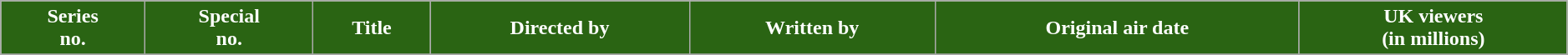<table class="wikitable plainrowheaders" style="background: #ffffff; width:99%;">
<tr>
<th style="background: #2A6413; color:#fff;">Series<br>no.</th>
<th style="background: #2A6413; color:#fff;">Special<br>no.</th>
<th style="background: #2A6413; color:#fff;">Title</th>
<th style="background: #2A6413; color:#fff;">Directed by</th>
<th style="background: #2A6413; color:#fff;">Written by</th>
<th style="background: #2A6413; color:#fff;">Original air date</th>
<th style="background: #2A6413; color:#fff;">UK viewers<br>(in millions)</th>
</tr>
<tr>
</tr>
</table>
